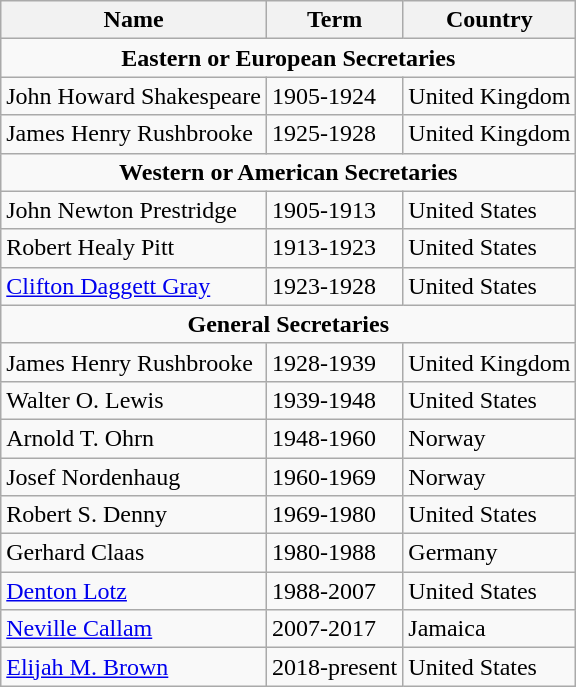<table class="wikitable">
<tr>
<th>Name</th>
<th>Term</th>
<th>Country</th>
</tr>
<tr>
<td colspan="3" align="center"><strong>Eastern or European Secretaries</strong></td>
</tr>
<tr>
<td>John Howard Shakespeare</td>
<td>1905-1924</td>
<td>United Kingdom</td>
</tr>
<tr>
<td>James Henry Rushbrooke</td>
<td>1925-1928</td>
<td>United Kingdom</td>
</tr>
<tr>
<td colspan="3" align="center"><strong>Western or American Secretaries</strong></td>
</tr>
<tr>
<td>John Newton Prestridge</td>
<td>1905-1913</td>
<td>United States</td>
</tr>
<tr>
<td>Robert Healy Pitt</td>
<td>1913-1923</td>
<td>United States</td>
</tr>
<tr>
<td><a href='#'>Clifton Daggett Gray</a></td>
<td>1923-1928</td>
<td>United States</td>
</tr>
<tr>
<td colspan="3" align="center"><strong>General Secretaries</strong></td>
</tr>
<tr>
<td>James Henry Rushbrooke</td>
<td>1928-1939</td>
<td>United Kingdom</td>
</tr>
<tr>
<td>Walter O. Lewis</td>
<td>1939-1948</td>
<td>United States</td>
</tr>
<tr>
<td>Arnold T. Ohrn</td>
<td>1948-1960</td>
<td>Norway</td>
</tr>
<tr>
<td>Josef Nordenhaug</td>
<td>1960-1969</td>
<td>Norway</td>
</tr>
<tr>
<td>Robert S. Denny</td>
<td>1969-1980</td>
<td>United States</td>
</tr>
<tr>
<td>Gerhard Claas</td>
<td>1980-1988</td>
<td>Germany</td>
</tr>
<tr>
<td><a href='#'>Denton Lotz</a></td>
<td>1988-2007</td>
<td>United States</td>
</tr>
<tr>
<td><a href='#'>Neville Callam</a></td>
<td>2007-2017</td>
<td>Jamaica</td>
</tr>
<tr>
<td><a href='#'>Elijah M. Brown</a></td>
<td>2018-present</td>
<td>United States</td>
</tr>
</table>
